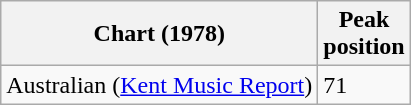<table class="wikitable sortable plainrowheaders">
<tr>
<th scope="col">Chart (1978)</th>
<th scope="col">Peak<br>position</th>
</tr>
<tr>
<td>Australian (<a href='#'>Kent Music Report</a>)</td>
<td>71</td>
</tr>
</table>
